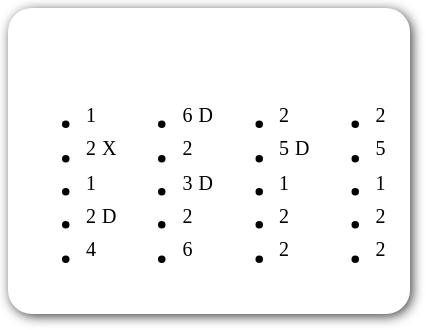<table style=" border-radius:1em; box-shadow: 0.1em 0.1em 0.5em rgba(0,0,0,0.75); background-color: white; border: 1px solid white; padding: 5px;">
<tr style="vertical-align:top;">
<td><br><table>
<tr>
<td><br><ul><li><sup>1</sup></li><li><sup>2</sup>  <sup>X</sup></li><li><sup>1</sup></li><li><sup>2</sup> <sup>D</sup></li><li><sup>4</sup></li></ul></td>
<td valign="top"><br><ul><li><sup>6</sup> <sup>D</sup></li><li><sup>2</sup></li><li><sup>3</sup> <sup>D</sup></li><li><sup>2</sup></li><li><sup>6</sup></li></ul></td>
<td valign="top"><br><ul><li><sup>2</sup></li><li><sup>5</sup> <sup>D</sup></li><li><sup>1</sup></li><li><sup>2</sup></li><li><sup>2</sup></li></ul></td>
<td valign="top"><br><ul><li><sup>2</sup> </li><li><sup>5</sup></li><li><sup>1</sup></li><li><sup>2</sup></li><li><sup>2</sup></li></ul></td>
<td></td>
</tr>
</table>
</td>
</tr>
</table>
